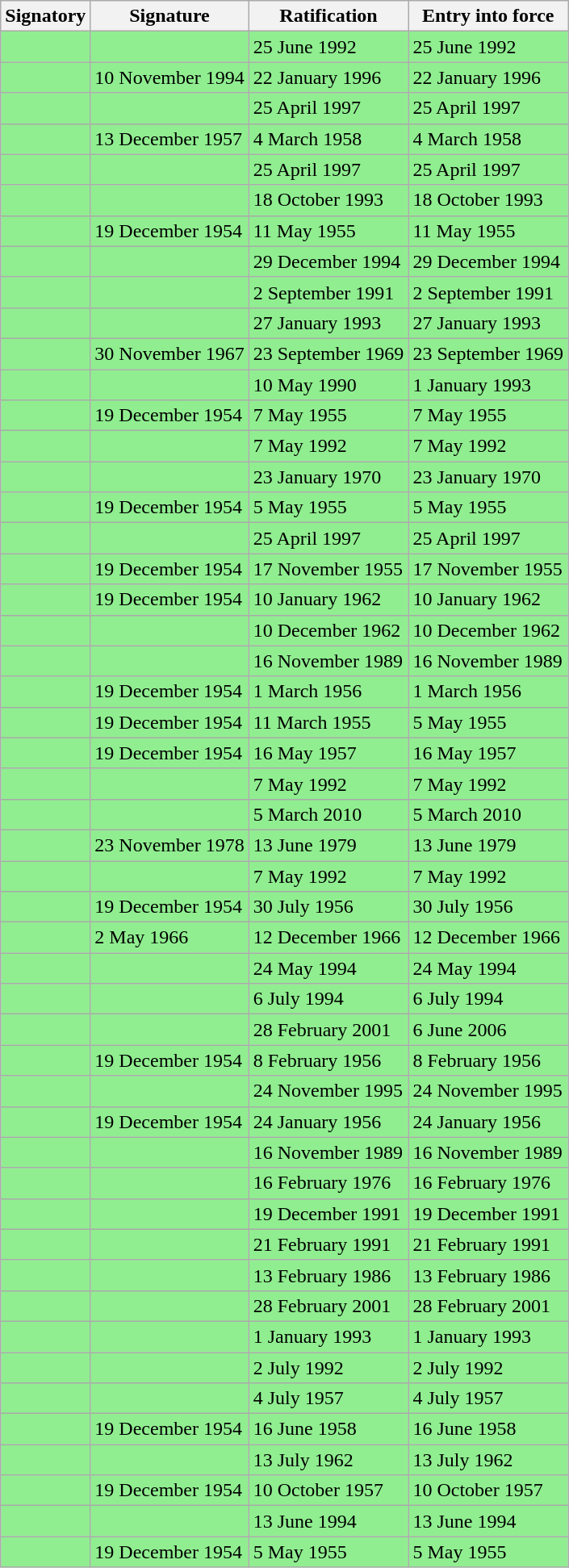<table class="wikitable sortable">
<tr>
<th>Signatory</th>
<th>Signature</th>
<th>Ratification</th>
<th>Entry into force</th>
</tr>
<tr style="background-color: lightgreen">
<td></td>
<td></td>
<td>25 June 1992</td>
<td>25 June 1992</td>
</tr>
<tr style="background-color: lightgreen">
<td></td>
<td>10 November 1994</td>
<td>22 January 1996</td>
<td>22 January 1996</td>
</tr>
<tr style="background-color: lightgreen">
<td></td>
<td></td>
<td>25 April 1997</td>
<td>25 April 1997</td>
</tr>
<tr style="background-color: lightgreen">
<td></td>
<td>13 December 1957</td>
<td>4 March 1958</td>
<td>4 March 1958</td>
</tr>
<tr style="background-color: lightgreen">
<td></td>
<td></td>
<td>25 April 1997</td>
<td>25 April 1997</td>
</tr>
<tr style="background-color: lightgreen">
<td></td>
<td></td>
<td>18 October 1993</td>
<td>18 October 1993</td>
</tr>
<tr style="background-color: lightgreen">
<td></td>
<td>19 December 1954</td>
<td>11 May 1955</td>
<td>11 May 1955</td>
</tr>
<tr style="background-color: lightgreen">
<td></td>
<td></td>
<td>29 December 1994</td>
<td>29 December 1994</td>
</tr>
<tr style="background-color: lightgreen">
<td></td>
<td></td>
<td>2 September 1991</td>
<td>2 September 1991</td>
</tr>
<tr style="background-color: lightgreen">
<td></td>
<td></td>
<td>27 January 1993</td>
<td>27 January 1993</td>
</tr>
<tr style="background-color: lightgreen">
<td></td>
<td>30 November 1967</td>
<td>23 September 1969</td>
<td>23 September 1969</td>
</tr>
<tr style="background-color: lightgreen">
<td></td>
<td></td>
<td>10 May 1990</td>
<td>1 January 1993</td>
</tr>
<tr style="background-color: lightgreen">
<td></td>
<td>19 December 1954</td>
<td>7 May 1955</td>
<td>7 May 1955</td>
</tr>
<tr style="background-color: lightgreen">
<td></td>
<td></td>
<td>7 May 1992</td>
<td>7 May 1992</td>
</tr>
<tr style="background-color: lightgreen">
<td></td>
<td></td>
<td>23 January 1970</td>
<td>23 January 1970</td>
</tr>
<tr style="background-color: lightgreen">
<td></td>
<td>19 December 1954</td>
<td>5 May 1955</td>
<td>5 May 1955</td>
</tr>
<tr style="background-color: lightgreen">
<td></td>
<td></td>
<td>25 April 1997</td>
<td>25 April 1997</td>
</tr>
<tr style="background-color: lightgreen">
<td></td>
<td>19 December 1954</td>
<td>17 November 1955</td>
<td>17 November 1955</td>
</tr>
<tr style="background-color: lightgreen">
<td></td>
<td>19 December 1954</td>
<td>10 January 1962</td>
<td>10 January 1962</td>
</tr>
<tr style="background-color: lightgreen">
<td></td>
<td></td>
<td>10 December 1962</td>
<td>10 December 1962</td>
</tr>
<tr style="background-color: lightgreen">
<td></td>
<td></td>
<td>16 November 1989</td>
<td>16 November 1989</td>
</tr>
<tr style="background-color: lightgreen">
<td></td>
<td>19 December 1954</td>
<td>1 March 1956</td>
<td>1 March 1956</td>
</tr>
<tr style="background-color: lightgreen">
<td></td>
<td>19 December 1954</td>
<td>11 March 1955</td>
<td>5 May 1955</td>
</tr>
<tr style="background-color: lightgreen">
<td></td>
<td>19 December 1954</td>
<td>16 May 1957</td>
<td>16 May 1957</td>
</tr>
<tr style="background-color: lightgreen">
<td></td>
<td></td>
<td>7 May 1992</td>
<td>7 May 1992</td>
</tr>
<tr style="background-color: lightgreen">
<td></td>
<td></td>
<td>5 March 2010</td>
<td>5 March 2010</td>
</tr>
<tr style="background-color: lightgreen">
<td></td>
<td>23 November 1978</td>
<td>13 June 1979</td>
<td>13 June 1979</td>
</tr>
<tr style="background-color: lightgreen">
<td></td>
<td></td>
<td>7 May 1992</td>
<td>7 May 1992</td>
</tr>
<tr style="background-color: lightgreen">
<td></td>
<td>19 December 1954</td>
<td>30 July 1956</td>
<td>30 July 1956</td>
</tr>
<tr style="background-color: lightgreen">
<td></td>
<td>2 May 1966</td>
<td>12 December 1966</td>
<td>12 December 1966</td>
</tr>
<tr style="background-color: lightgreen">
<td></td>
<td></td>
<td>24 May 1994</td>
<td>24 May 1994</td>
</tr>
<tr style="background-color: lightgreen">
<td></td>
<td></td>
<td>6 July 1994</td>
<td>6 July 1994</td>
</tr>
<tr style="background-color: lightgreen">
<td></td>
<td></td>
<td>28 February 2001</td>
<td>6 June 2006</td>
</tr>
<tr style="background-color: lightgreen">
<td></td>
<td>19 December 1954</td>
<td>8 February 1956</td>
<td>8 February 1956</td>
</tr>
<tr style="background-color: lightgreen">
<td></td>
<td></td>
<td>24 November 1995</td>
<td>24 November 1995</td>
</tr>
<tr style="background-color: lightgreen">
<td></td>
<td>19 December 1954</td>
<td>24 January 1956</td>
<td>24 January 1956</td>
</tr>
<tr style="background-color: lightgreen">
<td></td>
<td></td>
<td>16 November 1989</td>
<td>16 November 1989</td>
</tr>
<tr style="background-color: lightgreen">
<td></td>
<td></td>
<td>16 February 1976</td>
<td>16 February 1976</td>
</tr>
<tr style="background-color: lightgreen">
<td></td>
<td></td>
<td>19 December 1991</td>
<td>19 December 1991</td>
</tr>
<tr style="background-color: lightgreen">
<td></td>
<td></td>
<td>21 February 1991</td>
<td>21 February 1991</td>
</tr>
<tr style="background-color: lightgreen">
<td></td>
<td></td>
<td>13 February 1986</td>
<td>13 February 1986</td>
</tr>
<tr style="background-color: lightgreen">
<td></td>
<td></td>
<td>28 February 2001</td>
<td>28 February 2001</td>
</tr>
<tr style="background-color: lightgreen">
<td></td>
<td></td>
<td>1 January 1993</td>
<td>1 January 1993</td>
</tr>
<tr style="background-color: lightgreen">
<td></td>
<td></td>
<td>2 July 1992</td>
<td>2 July 1992</td>
</tr>
<tr style="background-color: lightgreen">
<td></td>
<td></td>
<td>4 July 1957</td>
<td>4 July 1957</td>
</tr>
<tr style="background-color: lightgreen">
<td></td>
<td>19 December 1954</td>
<td>16 June 1958</td>
<td>16 June 1958</td>
</tr>
<tr style="background-color: lightgreen">
<td></td>
<td></td>
<td>13 July 1962</td>
<td>13 July 1962</td>
</tr>
<tr style="background-color: lightgreen">
<td></td>
<td>19 December 1954</td>
<td>10 October 1957</td>
<td>10 October 1957</td>
</tr>
<tr style="background-color: lightgreen">
<td></td>
<td></td>
<td>13 June 1994</td>
<td>13 June 1994</td>
</tr>
<tr style="background-color: lightgreen">
<td></td>
<td>19 December 1954</td>
<td>5 May 1955</td>
<td>5 May 1955</td>
</tr>
</table>
